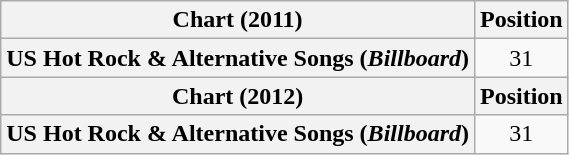<table class="wikitable plainrowheaders" style="text-align:center">
<tr>
<th scope="col">Chart (2011)</th>
<th scope="col">Position</th>
</tr>
<tr>
<th scope="row">US Hot Rock & Alternative Songs (<em>Billboard</em>)</th>
<td>31</td>
</tr>
<tr>
<th scope="col">Chart (2012)</th>
<th scope="col">Position</th>
</tr>
<tr>
<th scope="row">US Hot Rock & Alternative Songs (<em>Billboard</em>)</th>
<td>31</td>
</tr>
</table>
